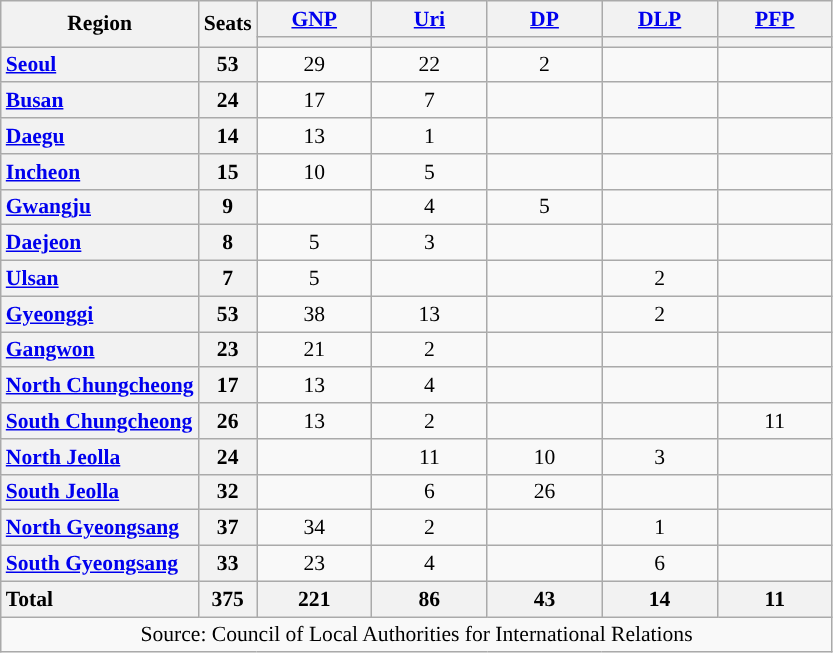<table class="wikitable" style="text-align:center; font-size: 0.9em;">
<tr>
<th rowspan="2">Region</th>
<th rowspan="2">Seats</th>
<th class="unsortable" style="width:70px;"><a href='#'>GNP</a></th>
<th class="unsortable" style="width:70px;"><a href='#'>Uri</a></th>
<th class="unsortable" style="width:70px;"><a href='#'>DP</a></th>
<th class="unsortable" style="width:70px;"><a href='#'>DLP</a></th>
<th class="unsortable" style="width:70px;"><a href='#'>PFP</a></th>
</tr>
<tr>
<th style="background:"></th>
<th style="background:"></th>
<th style="background:"></th>
<th style="background:"></th>
<th style="background:"></th>
</tr>
<tr>
<th style="text-align: left;"><a href='#'>Seoul</a></th>
<th>53</th>
<td>29</td>
<td>22</td>
<td>2</td>
<td></td>
<td></td>
</tr>
<tr>
<th style="text-align: left;"><a href='#'>Busan</a></th>
<th>24</th>
<td>17</td>
<td>7</td>
<td></td>
<td></td>
<td></td>
</tr>
<tr>
<th style="text-align: left;"><a href='#'>Daegu</a></th>
<th>14</th>
<td>13</td>
<td>1</td>
<td></td>
<td></td>
<td></td>
</tr>
<tr>
<th style="text-align: left;"><a href='#'>Incheon</a></th>
<th>15</th>
<td>10</td>
<td>5</td>
<td></td>
<td></td>
<td></td>
</tr>
<tr>
<th style="text-align: left;"><a href='#'>Gwangju</a></th>
<th>9</th>
<td></td>
<td>4</td>
<td>5</td>
<td></td>
<td></td>
</tr>
<tr>
<th style="text-align: left;"><a href='#'>Daejeon</a></th>
<th>8</th>
<td>5</td>
<td>3</td>
<td></td>
<td></td>
<td></td>
</tr>
<tr>
<th style="text-align: left;"><a href='#'>Ulsan</a></th>
<th>7</th>
<td>5</td>
<td></td>
<td></td>
<td>2</td>
<td></td>
</tr>
<tr>
<th style="text-align: left;"><a href='#'>Gyeonggi</a></th>
<th>53</th>
<td>38</td>
<td>13</td>
<td></td>
<td>2</td>
<td></td>
</tr>
<tr>
<th style="text-align: left;"><a href='#'>Gangwon</a></th>
<th>23</th>
<td>21</td>
<td>2</td>
<td></td>
<td></td>
<td></td>
</tr>
<tr>
<th style="text-align: left;"><a href='#'>North Chungcheong</a></th>
<th>17</th>
<td>13</td>
<td>4</td>
<td></td>
<td></td>
<td></td>
</tr>
<tr>
<th style="text-align: left;"><a href='#'>South Chungcheong</a></th>
<th>26</th>
<td>13</td>
<td>2</td>
<td></td>
<td></td>
<td>11</td>
</tr>
<tr>
<th style="text-align: left;"><a href='#'>North Jeolla</a></th>
<th>24</th>
<td></td>
<td>11</td>
<td>10</td>
<td>3</td>
<td></td>
</tr>
<tr>
<th style="text-align: left;"><a href='#'>South Jeolla</a></th>
<th>32</th>
<td></td>
<td>6</td>
<td>26</td>
<td></td>
<td></td>
</tr>
<tr>
<th style="text-align: left;"><a href='#'>North Gyeongsang</a></th>
<th>37</th>
<td>34</td>
<td>2</td>
<td></td>
<td>1</td>
<td></td>
</tr>
<tr>
<th style="text-align: left;"><a href='#'>South Gyeongsang</a></th>
<th>33</th>
<td>23</td>
<td>4</td>
<td></td>
<td>6</td>
<td></td>
</tr>
<tr class="sortbottom">
<th style="text-align: left;">Total</th>
<th>375</th>
<th>221</th>
<th>86</th>
<th>43</th>
<th>14</th>
<th>11</th>
</tr>
<tr>
<td colspan="7">Source: Council of Local Authorities for International Relations</td>
</tr>
</table>
